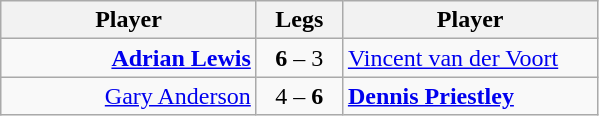<table class=wikitable style="text-align:center">
<tr>
<th width=163>Player</th>
<th width=50>Legs</th>
<th width=163>Player</th>
</tr>
<tr align=left>
<td align=right><strong><a href='#'>Adrian Lewis</a></strong> </td>
<td align=center><strong>6</strong> – 3</td>
<td> <a href='#'>Vincent van der Voort</a></td>
</tr>
<tr align=left>
<td align=right><a href='#'>Gary Anderson</a> </td>
<td align=center>4 – <strong>6</strong></td>
<td> <strong><a href='#'>Dennis Priestley</a></strong></td>
</tr>
</table>
